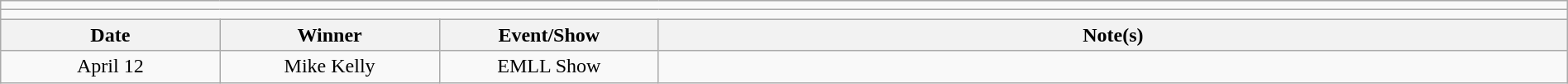<table class="wikitable" style="text-align:center; width:100%;">
<tr>
<td colspan="5"></td>
</tr>
<tr>
<td colspan="5"><strong></strong></td>
</tr>
<tr>
<th width=14%>Date</th>
<th width=14%>Winner</th>
<th width=14%>Event/Show</th>
<th width=58%>Note(s)</th>
</tr>
<tr>
<td>April 12</td>
<td>Mike Kelly</td>
<td>EMLL Show</td>
<td align=left></td>
</tr>
</table>
